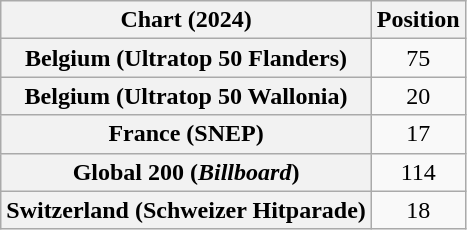<table class="wikitable sortable plainrowheaders" style="text-align:center">
<tr>
<th scope="col">Chart (2024)</th>
<th scope="col">Position</th>
</tr>
<tr>
<th scope="row">Belgium (Ultratop 50 Flanders)</th>
<td>75</td>
</tr>
<tr>
<th scope="row">Belgium (Ultratop 50 Wallonia)</th>
<td>20</td>
</tr>
<tr>
<th scope="row">France (SNEP)</th>
<td>17</td>
</tr>
<tr>
<th scope="row">Global 200 (<em>Billboard</em>)</th>
<td>114</td>
</tr>
<tr>
<th scope="row">Switzerland (Schweizer Hitparade)</th>
<td>18</td>
</tr>
</table>
